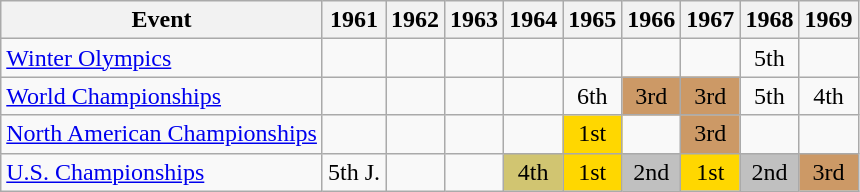<table class="wikitable">
<tr>
<th>Event</th>
<th>1961</th>
<th>1962</th>
<th>1963</th>
<th>1964</th>
<th>1965</th>
<th>1966</th>
<th>1967</th>
<th>1968</th>
<th>1969</th>
</tr>
<tr>
<td><a href='#'>Winter Olympics</a></td>
<td></td>
<td></td>
<td></td>
<td></td>
<td></td>
<td></td>
<td></td>
<td align="center">5th</td>
<td></td>
</tr>
<tr>
<td><a href='#'>World Championships</a></td>
<td></td>
<td></td>
<td></td>
<td></td>
<td align="center">6th</td>
<td align="center" bgcolor="cc9966">3rd</td>
<td align="center" bgcolor="cc9966">3rd</td>
<td align="center">5th</td>
<td align="center">4th</td>
</tr>
<tr>
<td><a href='#'>North American Championships</a></td>
<td></td>
<td></td>
<td></td>
<td></td>
<td align="center" bgcolor="gold">1st</td>
<td></td>
<td align="center" bgcolor="cc9966">3rd</td>
<td></td>
<td></td>
</tr>
<tr>
<td><a href='#'>U.S. Championships</a></td>
<td align="center">5th J.</td>
<td></td>
<td></td>
<td align="center" bgcolor="d1c571">4th</td>
<td align="center" bgcolor="gold">1st</td>
<td align="center" bgcolor="silver">2nd</td>
<td align="center" bgcolor="gold">1st</td>
<td align="center" bgcolor="silver">2nd</td>
<td align="center" bgcolor="cc9966">3rd</td>
</tr>
</table>
